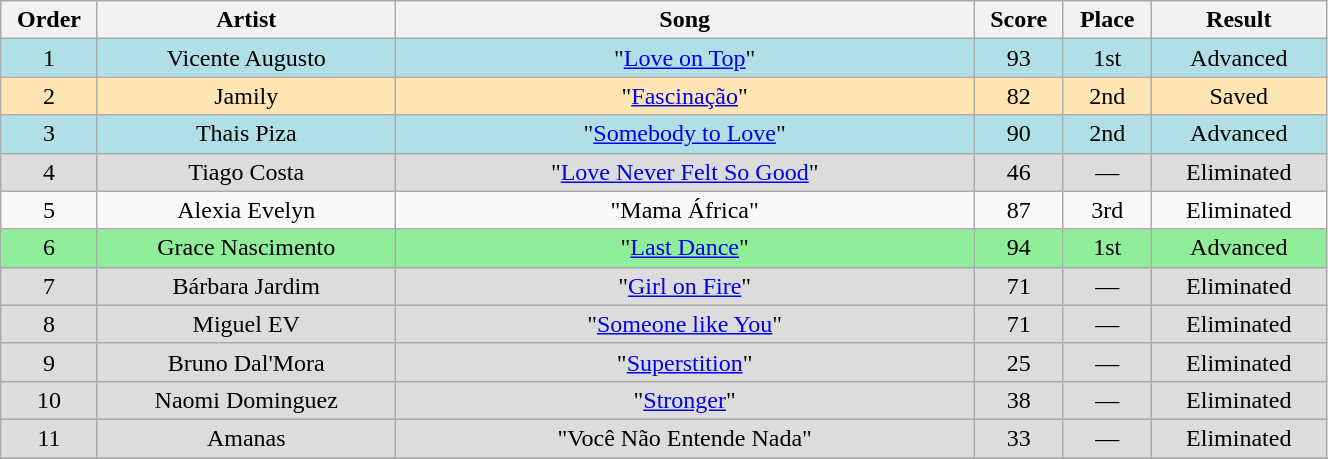<table class="wikitable" style="text-align:center; width:70%;">
<tr>
<th scope="col" width="05%">Order</th>
<th scope="col" width="17%">Artist</th>
<th scope="col" width="33%">Song</th>
<th scope="col" width="05%">Score</th>
<th scope="col" width="05%">Place</th>
<th scope="col" width="10%">Result</th>
</tr>
<tr bgcolor="#b0e0e6">
<td>1</td>
<td>Vicente Augusto</td>
<td>"<a href='#'>Love on Top</a>"</td>
<td>93</td>
<td>1st</td>
<td>Advanced</td>
</tr>
<tr bgcolor="#ffe5b4">
<td>2</td>
<td>Jamily</td>
<td>"<a href='#'>Fascinação</a>"</td>
<td>82</td>
<td>2nd</td>
<td>Saved</td>
</tr>
<tr bgcolor="#b0e0e6">
<td>3</td>
<td>Thais Piza</td>
<td>"<a href='#'>Somebody to Love</a>"</td>
<td>90</td>
<td>2nd</td>
<td>Advanced</td>
</tr>
<tr bgcolor="#dcdcdc">
<td>4</td>
<td>Tiago Costa</td>
<td>"<a href='#'>Love Never Felt So Good</a>"</td>
<td>46</td>
<td>—</td>
<td>Eliminated</td>
</tr>
<tr>
<td>5</td>
<td>Alexia Evelyn</td>
<td>"Mama África"</td>
<td>87</td>
<td>3rd</td>
<td>Eliminated</td>
</tr>
<tr bgcolor="#90ee9b">
<td>6</td>
<td>Grace Nascimento</td>
<td>"<a href='#'>Last Dance</a>"</td>
<td>94</td>
<td>1st</td>
<td>Advanced</td>
</tr>
<tr bgcolor="#dcdcdc">
<td>7</td>
<td>Bárbara Jardim</td>
<td>"<a href='#'>Girl on Fire</a>"</td>
<td>71</td>
<td>—</td>
<td>Eliminated</td>
</tr>
<tr bgcolor="#dcdcdc">
<td>8</td>
<td>Miguel EV</td>
<td>"<a href='#'>Someone like You</a>"</td>
<td>71</td>
<td>—</td>
<td>Eliminated</td>
</tr>
<tr bgcolor="#dcdcdc">
<td>9</td>
<td>Bruno Dal'Mora</td>
<td>"<a href='#'>Superstition</a>"</td>
<td>25</td>
<td>—</td>
<td>Eliminated</td>
</tr>
<tr bgcolor="#dcdcdc">
<td>10</td>
<td>Naomi Dominguez</td>
<td>"<a href='#'>Stronger</a>"</td>
<td>38</td>
<td>—</td>
<td>Eliminated</td>
</tr>
<tr bgcolor="#dcdcdc">
<td>11</td>
<td>Amanas</td>
<td>"Você Não Entende Nada"</td>
<td>33</td>
<td>—</td>
<td>Eliminated</td>
</tr>
<tr>
</tr>
</table>
